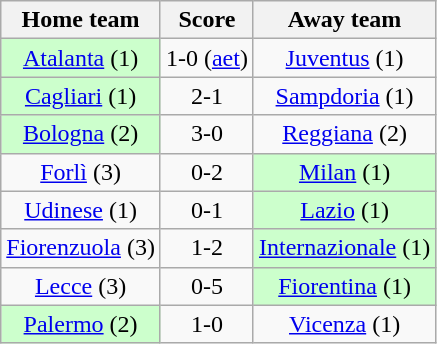<table class="wikitable" style="text-align: center">
<tr>
<th>Home team</th>
<th>Score</th>
<th>Away team</th>
</tr>
<tr>
<td bgcolor="ccffcc"><a href='#'>Atalanta</a> (1)</td>
<td>1-0 (<a href='#'>aet</a>)</td>
<td><a href='#'>Juventus</a> (1)</td>
</tr>
<tr>
<td bgcolor="ccffcc"><a href='#'>Cagliari</a> (1)</td>
<td>2-1</td>
<td><a href='#'>Sampdoria</a> (1)</td>
</tr>
<tr>
<td bgcolor="ccffcc"><a href='#'>Bologna</a> (2)</td>
<td>3-0</td>
<td><a href='#'>Reggiana</a> (2)</td>
</tr>
<tr>
<td><a href='#'>Forlì</a> (3)</td>
<td>0-2</td>
<td bgcolor="ccffcc"><a href='#'>Milan</a> (1)</td>
</tr>
<tr>
<td><a href='#'>Udinese</a> (1)</td>
<td>0-1</td>
<td bgcolor="ccffcc"><a href='#'>Lazio</a> (1)</td>
</tr>
<tr>
<td><a href='#'>Fiorenzuola</a> (3)</td>
<td>1-2</td>
<td bgcolor="ccffcc"><a href='#'>Internazionale</a> (1)</td>
</tr>
<tr>
<td><a href='#'>Lecce</a> (3)</td>
<td>0-5</td>
<td bgcolor="ccffcc"><a href='#'>Fiorentina</a> (1)</td>
</tr>
<tr>
<td bgcolor="ccffcc"><a href='#'>Palermo</a> (2)</td>
<td>1-0</td>
<td><a href='#'>Vicenza</a> (1)</td>
</tr>
</table>
